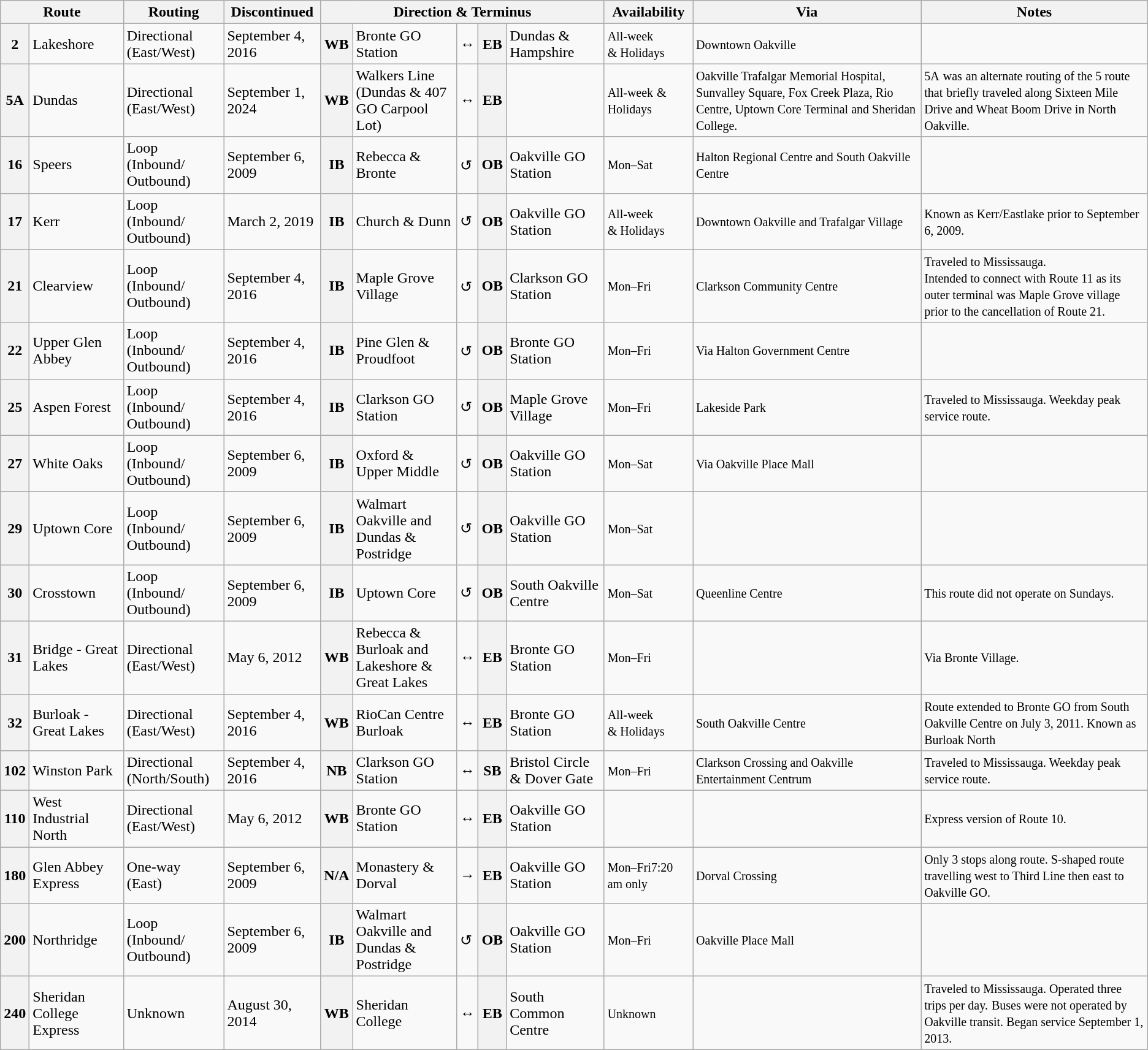<table class="wikitable sortable">
<tr>
<th colspan="2">Route</th>
<th>Routing</th>
<th>Discontinued</th>
<th colspan="5">Direction & Terminus</th>
<th>Availability</th>
<th>Via</th>
<th class="unsortable">Notes</th>
</tr>
<tr>
<th>2</th>
<td>Lakeshore</td>
<td>Directional<br>(East/West)</td>
<td>September 4, 2016</td>
<th>WB</th>
<td>Bronte GO Station</td>
<td>↔</td>
<th>EB</th>
<td>Dundas & Hampshire</td>
<td><small>All-week</small><br><small>& Holidays</small></td>
<td><small>Downtown Oakville</small></td>
<td></td>
</tr>
<tr>
<th>5A</th>
<td>Dundas</td>
<td>Directional<br>(East/West)</td>
<td>September 1, 2024</td>
<th>WB</th>
<td>Walkers Line<br>(Dundas & 407 GO Carpool Lot)</td>
<td>↔</td>
<th>EB</th>
<td></td>
<td><small>All-week</small> <small>&</small>  <small>Holidays</small></td>
<td><small>Oakville Trafalgar Memorial Hospital, Sunvalley Square, Fox Creek Plaza, Rio Centre, Uptown Core Terminal and Sheridan College.</small></td>
<td><small>5A</small> <small>wa</small><small>s</small> <small>an alternate routing of the 5 route</small> <small>that</small> <small>briefly traveled along Sixteen Mile Drive and Wheat Boom Drive in North Oakville.</small></td>
</tr>
<tr>
<th>16</th>
<td>Speers</td>
<td>Loop<br>(Inbound/ Outbound)</td>
<td>September 6, 2009</td>
<th>IB</th>
<td>Rebecca & Bronte</td>
<td>↺</td>
<th>OB</th>
<td>Oakville GO Station</td>
<td><small>Mon–Sat</small></td>
<td><small>Halton Regional Centre and South Oakville Centre</small></td>
<td></td>
</tr>
<tr>
<th>17</th>
<td>Kerr</td>
<td>Loop<br>(Inbound/ Outbound)</td>
<td>March 2, 2019</td>
<th>IB</th>
<td>Church & Dunn</td>
<td>↺</td>
<th>OB</th>
<td>Oakville GO Station</td>
<td><small>All-week</small><br><small>& Holidays</small></td>
<td><small>Downtown Oakville and Trafalgar Village</small></td>
<td><small>Known as Kerr/Eastlake prior to September 6, 2009.</small></td>
</tr>
<tr>
<th>21</th>
<td>Clearview</td>
<td>Loop<br>(Inbound/ Outbound)</td>
<td>September 4, 2016</td>
<th>IB</th>
<td>Maple Grove Village</td>
<td>↺</td>
<th>OB</th>
<td>Clarkson GO Station</td>
<td><small>Mon–Fri</small></td>
<td><small>Clarkson Community Centre</small></td>
<td><small>Traveled to Mississauga.</small><br><small>Intended to connect with Route 11 as its outer terminal was Maple Grove village prior to the cancellation of Route 21.</small></td>
</tr>
<tr>
<th>22</th>
<td>Upper Glen Abbey</td>
<td>Loop<br>(Inbound/ Outbound)</td>
<td>September 4, 2016</td>
<th>IB</th>
<td>Pine Glen & Proudfoot</td>
<td>↺</td>
<th>OB</th>
<td>Bronte GO Station</td>
<td><small>Mon–Fri</small></td>
<td><small>Via Halton Government Centre</small></td>
<td></td>
</tr>
<tr>
<th>25</th>
<td>Aspen Forest</td>
<td>Loop<br>(Inbound/ Outbound)</td>
<td>September 4, 2016</td>
<th>IB</th>
<td>Clarkson GO Station</td>
<td>↺</td>
<th>OB</th>
<td>Maple Grove Village</td>
<td><small>Mon–Fri</small></td>
<td><small>Lakeside Park</small></td>
<td><small>Traveled to Mississauga. Weekday peak service route.</small></td>
</tr>
<tr>
<th>27</th>
<td>White Oaks</td>
<td>Loop<br>(Inbound/ Outbound)</td>
<td>September 6, 2009</td>
<th>IB</th>
<td>Oxford & Upper Middle</td>
<td>↺</td>
<th>OB</th>
<td>Oakville GO Station</td>
<td><small>Mon–Sat</small></td>
<td><small>Via Oakville Place Mall</small></td>
<td></td>
</tr>
<tr>
<th>29</th>
<td>Uptown Core</td>
<td>Loop<br>(Inbound/ Outbound)</td>
<td>September 6, 2009</td>
<th>IB</th>
<td>Walmart Oakville and<br>Dundas & Postridge</td>
<td>↺</td>
<th>OB</th>
<td>Oakville GO Station</td>
<td><small>Mon–Sat</small></td>
<td></td>
<td></td>
</tr>
<tr>
<th>30</th>
<td>Crosstown</td>
<td>Loop<br>(Inbound/ Outbound)</td>
<td>September 6, 2009</td>
<th>IB</th>
<td>Uptown Core</td>
<td>↺</td>
<th>OB</th>
<td>South Oakville Centre</td>
<td><small>Mon–Sat</small></td>
<td><small>Queenline Centre</small></td>
<td><small>This route did not operate on Sundays.</small></td>
</tr>
<tr>
<th>31</th>
<td>Bridge - Great Lakes</td>
<td>Directional<br>(East/West)</td>
<td>May 6, 2012</td>
<th>WB</th>
<td>Rebecca & Burloak and<br>Lakeshore & Great Lakes</td>
<td>↔</td>
<th>EB</th>
<td>Bronte GO Station</td>
<td><small>Mon–Fri</small></td>
<td></td>
<td><small>Via Bronte Village.</small></td>
</tr>
<tr>
<th>32</th>
<td>Burloak - Great Lakes</td>
<td>Directional<br>(East/West)</td>
<td>September 4, 2016</td>
<th>WB</th>
<td>RioCan Centre Burloak</td>
<td>↔</td>
<th>EB</th>
<td>Bronte GO Station</td>
<td><small>All-week</small><br><small>& Holidays</small></td>
<td><small>South Oakville Centre</small></td>
<td><small>Route extended to Bronte GO from South Oakville Centre on July 3, 2011. Known as Burloak North</small></td>
</tr>
<tr>
<th>102</th>
<td>Winston Park</td>
<td>Directional<br>(North/South)</td>
<td>September 4, 2016</td>
<th>NB</th>
<td>Clarkson GO Station</td>
<td>↔</td>
<th>SB</th>
<td>Bristol Circle & Dover Gate</td>
<td><small>Mon–Fri</small></td>
<td><small>Clarkson Crossing and Oakville Entertainment Centrum</small></td>
<td><small>Traveled to Mississauga. Weekday peak service route.</small></td>
</tr>
<tr>
<th>110</th>
<td>West Industrial North</td>
<td>Directional<br>(East/West)</td>
<td>May 6, 2012</td>
<th>WB</th>
<td>Bronte GO Station</td>
<td>↔</td>
<th>EB</th>
<td>Oakville GO Station</td>
<td></td>
<td></td>
<td><small>Express version of Route 10.</small></td>
</tr>
<tr>
<th>180</th>
<td>Glen Abbey Express</td>
<td>One-way<br>(East)</td>
<td>September 6, 2009</td>
<th>N/A</th>
<td>Monastery & Dorval</td>
<td>→</td>
<th>EB</th>
<td>Oakville GO Station</td>
<td><small>Mon–Fri</small><small>7:20 am only</small></td>
<td><small>Dorval Crossing</small></td>
<td><small>Only 3 stops along route. S-shaped route travelling west to Third Line then east to Oakville GO.</small></td>
</tr>
<tr>
<th>200</th>
<td>Northridge</td>
<td>Loop<br>(Inbound/ Outbound)</td>
<td>September 6, 2009</td>
<th>IB</th>
<td>Walmart Oakville and<br>Dundas & Postridge</td>
<td>↺</td>
<th>OB</th>
<td>Oakville GO Station</td>
<td><small>Mon–Fri</small></td>
<td><small>Oakville Place Mall</small></td>
<td></td>
</tr>
<tr>
<th>240</th>
<td>Sheridan College Express</td>
<td>Unknown</td>
<td>August 30, 2014</td>
<th>WB</th>
<td>Sheridan College</td>
<td>↔</td>
<th>EB</th>
<td>South Common Centre</td>
<td><small>Unknown</small></td>
<td></td>
<td><small>Traveled to Mississauga. Operated three trips per day.</small> <small>Buses were not operated by Oakville transit. Began service September 1, 2013.</small></td>
</tr>
</table>
